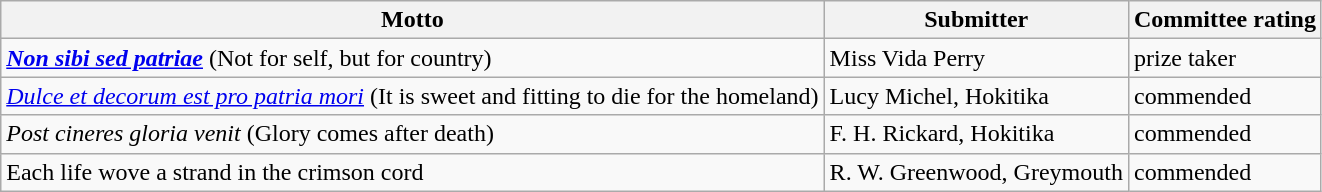<table class="wikitable mw-collapsible">
<tr>
<th>Motto</th>
<th>Submitter</th>
<th>Committee rating</th>
</tr>
<tr>
<td><strong><em><a href='#'>Non sibi sed patriae</a></em></strong> (Not for self, but for country)</td>
<td>Miss Vida Perry</td>
<td>prize taker</td>
</tr>
<tr>
<td><em><a href='#'>Dulce et decorum est pro patria mori</a></em> (It is sweet and fitting to die for the homeland)</td>
<td>Lucy Michel, Hokitika</td>
<td>commended</td>
</tr>
<tr>
<td><em>Post cineres gloria venit</em> (Glory comes after death)</td>
<td>F. H. Rickard, Hokitika</td>
<td>commended</td>
</tr>
<tr>
<td>Each life wove a strand in the crimson cord</td>
<td>R. W. Greenwood, Greymouth</td>
<td>commended</td>
</tr>
</table>
